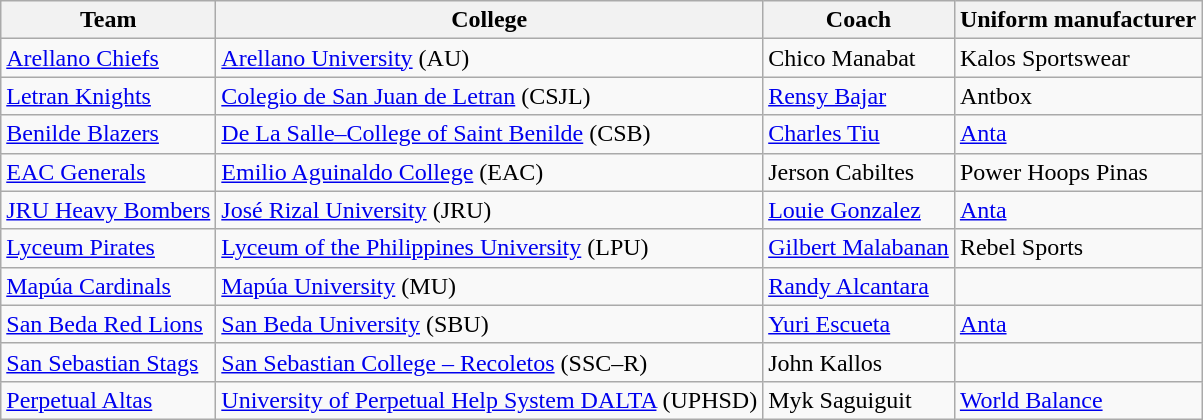<table class="wikitable">
<tr>
<th>Team</th>
<th>College</th>
<th>Coach</th>
<th>Uniform manufacturer</th>
</tr>
<tr>
<td><a href='#'>Arellano Chiefs</a></td>
<td><a href='#'>Arellano University</a> (AU)</td>
<td>Chico Manabat</td>
<td>Kalos Sportswear</td>
</tr>
<tr>
<td><a href='#'>Letran Knights</a></td>
<td><a href='#'>Colegio de San Juan de Letran</a> (CSJL)</td>
<td><a href='#'>Rensy Bajar</a></td>
<td>Antbox</td>
</tr>
<tr>
<td><a href='#'>Benilde Blazers</a></td>
<td><a href='#'>De La Salle–College of Saint Benilde</a> (CSB)</td>
<td><a href='#'>Charles Tiu</a></td>
<td><a href='#'>Anta</a></td>
</tr>
<tr>
<td><a href='#'>EAC Generals</a></td>
<td><a href='#'>Emilio Aguinaldo College</a> (EAC)</td>
<td>Jerson Cabiltes</td>
<td>Power Hoops Pinas</td>
</tr>
<tr>
<td><a href='#'>JRU Heavy Bombers</a></td>
<td><a href='#'>José Rizal University</a> (JRU)</td>
<td><a href='#'>Louie Gonzalez</a></td>
<td><a href='#'>Anta</a></td>
</tr>
<tr>
<td><a href='#'>Lyceum Pirates</a></td>
<td><a href='#'>Lyceum of the Philippines University</a> (LPU)</td>
<td><a href='#'>Gilbert Malabanan</a></td>
<td>Rebel Sports</td>
</tr>
<tr>
<td><a href='#'>Mapúa Cardinals</a></td>
<td><a href='#'>Mapúa University</a> (MU)</td>
<td><a href='#'>Randy Alcantara</a></td>
<td></td>
</tr>
<tr>
<td><a href='#'>San Beda Red Lions</a></td>
<td><a href='#'>San Beda University</a> (SBU)</td>
<td><a href='#'>Yuri Escueta</a></td>
<td><a href='#'>Anta</a></td>
</tr>
<tr>
<td><a href='#'>San Sebastian Stags</a></td>
<td><a href='#'>San Sebastian College – Recoletos</a> (SSC–R)</td>
<td>John Kallos</td>
<td></td>
</tr>
<tr>
<td><a href='#'>Perpetual Altas</a></td>
<td><a href='#'>University of Perpetual Help System DALTA</a> (UPHSD)</td>
<td>Myk Saguiguit</td>
<td><a href='#'>World Balance</a></td>
</tr>
</table>
